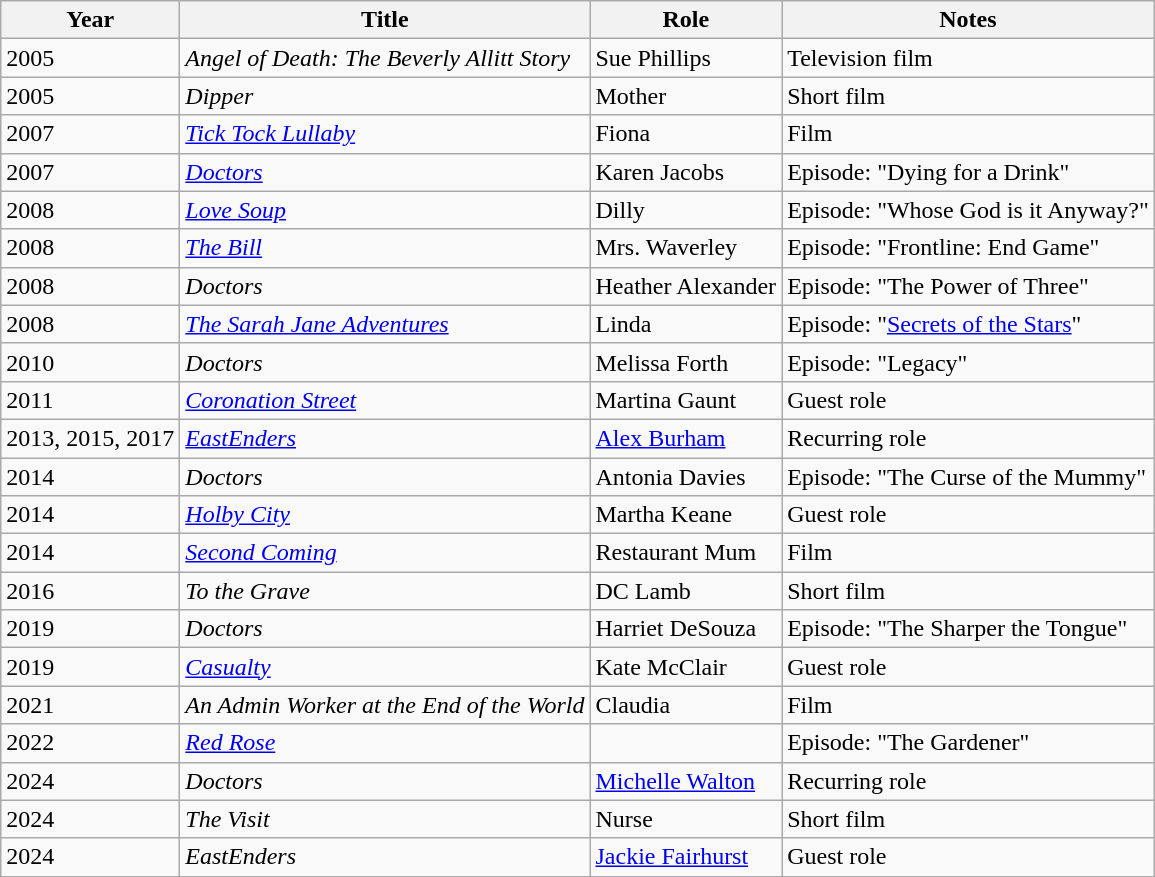<table class="wikitable">
<tr>
<th>Year</th>
<th>Title</th>
<th>Role</th>
<th>Notes</th>
</tr>
<tr>
<td>2005</td>
<td><em>Angel of Death: The Beverly Allitt Story</em></td>
<td>Sue Phillips</td>
<td>Television film</td>
</tr>
<tr>
<td>2005</td>
<td><em>Dipper</em></td>
<td>Mother</td>
<td>Short film</td>
</tr>
<tr>
<td>2007</td>
<td><em><a href='#'>Tick Tock Lullaby</a></em></td>
<td>Fiona</td>
<td>Film</td>
</tr>
<tr>
<td>2007</td>
<td><em><a href='#'>Doctors</a></em></td>
<td>Karen Jacobs</td>
<td>Episode: "Dying for a Drink"</td>
</tr>
<tr>
<td>2008</td>
<td><em><a href='#'>Love Soup</a></em></td>
<td>Dilly</td>
<td>Episode: "Whose God is it Anyway?"</td>
</tr>
<tr>
<td>2008</td>
<td><em><a href='#'>The Bill</a></em></td>
<td>Mrs. Waverley</td>
<td>Episode: "Frontline: End Game"</td>
</tr>
<tr>
<td>2008</td>
<td><em>Doctors</em></td>
<td>Heather Alexander</td>
<td>Episode: "The Power of Three"</td>
</tr>
<tr>
<td>2008</td>
<td><em><a href='#'>The Sarah Jane Adventures</a></em></td>
<td>Linda</td>
<td>Episode: "<a href='#'>Secrets of the Stars</a>"</td>
</tr>
<tr>
<td>2010</td>
<td><em>Doctors</em></td>
<td>Melissa Forth</td>
<td>Episode: "Legacy"</td>
</tr>
<tr>
<td>2011</td>
<td><em><a href='#'>Coronation Street</a></em></td>
<td>Martina Gaunt</td>
<td>Guest role</td>
</tr>
<tr>
<td>2013, 2015, 2017</td>
<td><em><a href='#'>EastEnders</a></em></td>
<td><a href='#'>Alex Burham</a></td>
<td>Recurring role</td>
</tr>
<tr>
<td>2014</td>
<td><em>Doctors</em></td>
<td>Antonia Davies</td>
<td>Episode: "The Curse of the Mummy"</td>
</tr>
<tr>
<td>2014</td>
<td><em><a href='#'>Holby City</a></em></td>
<td>Martha Keane</td>
<td>Guest role</td>
</tr>
<tr>
<td>2014</td>
<td><em><a href='#'>Second Coming</a></em></td>
<td>Restaurant Mum</td>
<td>Film</td>
</tr>
<tr>
<td>2016</td>
<td><em>To the Grave</em></td>
<td>DC Lamb</td>
<td>Short film</td>
</tr>
<tr>
<td>2019</td>
<td><em>Doctors</em></td>
<td>Harriet DeSouza</td>
<td>Episode: "The Sharper the Tongue"</td>
</tr>
<tr>
<td>2019</td>
<td><em><a href='#'>Casualty</a></em></td>
<td>Kate McClair</td>
<td>Guest role</td>
</tr>
<tr>
<td>2021</td>
<td><em>An Admin Worker at the End of the World</em></td>
<td>Claudia</td>
<td>Film</td>
</tr>
<tr>
<td>2022</td>
<td><em><a href='#'>Red Rose</a></em></td>
<td></td>
<td>Episode: "The Gardener"</td>
</tr>
<tr>
<td>2024</td>
<td><em>Doctors</em></td>
<td><a href='#'>Michelle Walton</a></td>
<td>Recurring role</td>
</tr>
<tr>
<td>2024</td>
<td><em>The Visit</em></td>
<td>Nurse</td>
<td>Short film</td>
</tr>
<tr>
<td>2024</td>
<td><em>EastEnders</em></td>
<td><a href='#'>Jackie Fairhurst</a></td>
<td>Guest role</td>
</tr>
</table>
